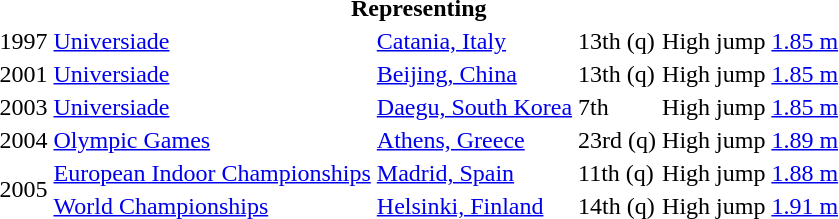<table>
<tr>
<th colspan="6">Representing </th>
</tr>
<tr>
<td>1997</td>
<td><a href='#'>Universiade</a></td>
<td><a href='#'>Catania, Italy</a></td>
<td>13th (q)</td>
<td>High jump</td>
<td><a href='#'>1.85 m</a></td>
</tr>
<tr>
<td>2001</td>
<td><a href='#'>Universiade</a></td>
<td><a href='#'>Beijing, China</a></td>
<td>13th (q)</td>
<td>High jump</td>
<td><a href='#'>1.85 m</a></td>
</tr>
<tr>
<td>2003</td>
<td><a href='#'>Universiade</a></td>
<td><a href='#'>Daegu, South Korea</a></td>
<td>7th</td>
<td>High jump</td>
<td><a href='#'>1.85 m</a></td>
</tr>
<tr>
<td>2004</td>
<td><a href='#'>Olympic Games</a></td>
<td><a href='#'>Athens, Greece</a></td>
<td>23rd (q)</td>
<td>High jump</td>
<td><a href='#'>1.89 m</a></td>
</tr>
<tr>
<td rowspan=2>2005</td>
<td><a href='#'>European Indoor Championships</a></td>
<td><a href='#'>Madrid, Spain</a></td>
<td>11th (q)</td>
<td>High jump</td>
<td><a href='#'>1.88 m</a></td>
</tr>
<tr>
<td><a href='#'>World Championships</a></td>
<td><a href='#'>Helsinki, Finland</a></td>
<td>14th (q)</td>
<td>High jump</td>
<td><a href='#'>1.91 m</a></td>
</tr>
</table>
